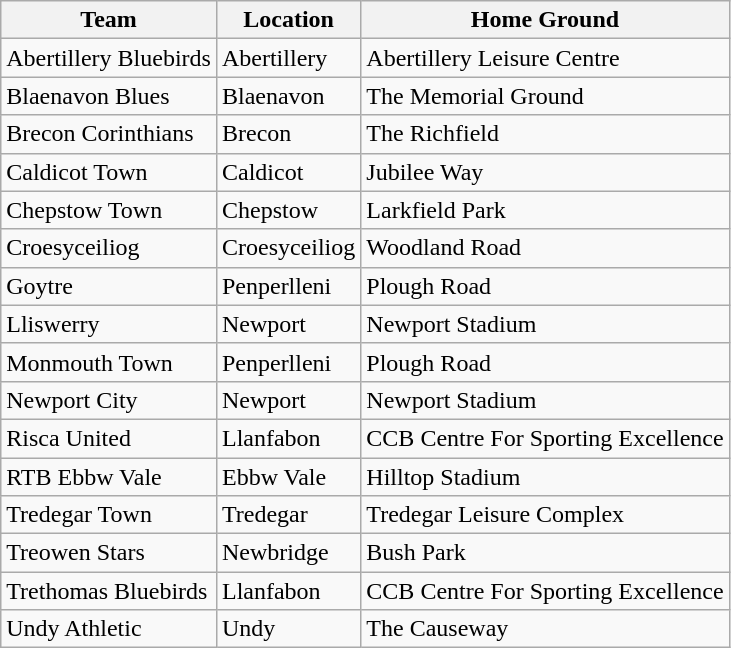<table class="wikitable sortable">
<tr>
<th>Team</th>
<th>Location</th>
<th>Home Ground</th>
</tr>
<tr>
<td>Abertillery Bluebirds</td>
<td>Abertillery</td>
<td>Abertillery Leisure Centre</td>
</tr>
<tr>
<td>Blaenavon Blues</td>
<td>Blaenavon</td>
<td>The Memorial Ground</td>
</tr>
<tr>
<td>Brecon Corinthians</td>
<td>Brecon</td>
<td>The Richfield</td>
</tr>
<tr>
<td>Caldicot Town</td>
<td>Caldicot</td>
<td>Jubilee Way</td>
</tr>
<tr>
<td>Chepstow Town</td>
<td>Chepstow</td>
<td>Larkfield Park</td>
</tr>
<tr>
<td>Croesyceiliog</td>
<td>Croesyceiliog</td>
<td>Woodland Road</td>
</tr>
<tr>
<td>Goytre</td>
<td>Penperlleni</td>
<td>Plough Road</td>
</tr>
<tr>
<td>Lliswerry</td>
<td>Newport</td>
<td>Newport Stadium</td>
</tr>
<tr>
<td>Monmouth Town</td>
<td>Penperlleni</td>
<td>Plough Road</td>
</tr>
<tr>
<td>Newport City</td>
<td>Newport</td>
<td>Newport Stadium</td>
</tr>
<tr>
<td>Risca United</td>
<td>Llanfabon</td>
<td>CCB Centre For Sporting Excellence</td>
</tr>
<tr>
<td>RTB Ebbw Vale</td>
<td>Ebbw Vale</td>
<td>Hilltop Stadium</td>
</tr>
<tr>
<td>Tredegar Town</td>
<td>Tredegar</td>
<td>Tredegar Leisure Complex</td>
</tr>
<tr>
<td>Treowen Stars</td>
<td>Newbridge</td>
<td>Bush Park</td>
</tr>
<tr>
<td>Trethomas Bluebirds</td>
<td>Llanfabon</td>
<td>CCB Centre For Sporting Excellence</td>
</tr>
<tr>
<td>Undy Athletic</td>
<td>Undy</td>
<td>The Causeway</td>
</tr>
</table>
